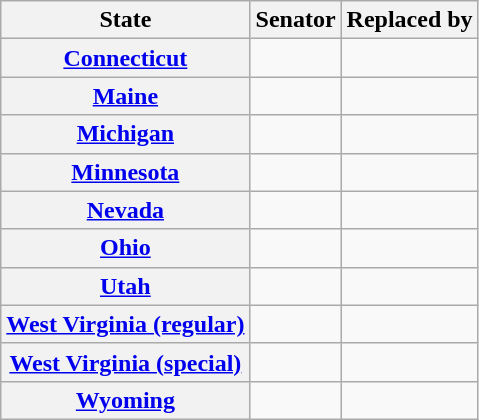<table class="wikitable sortable plainrowheaders">
<tr>
<th scope="col">State</th>
<th scope="col">Senator</th>
<th scope="col">Replaced by</th>
</tr>
<tr>
<th><a href='#'>Connecticut</a></th>
<td></td>
<td></td>
</tr>
<tr>
<th><a href='#'>Maine</a></th>
<td></td>
<td></td>
</tr>
<tr>
<th><a href='#'>Michigan</a></th>
<td></td>
<td></td>
</tr>
<tr>
<th><a href='#'>Minnesota</a></th>
<td></td>
<td></td>
</tr>
<tr>
<th><a href='#'>Nevada</a></th>
<td></td>
<td></td>
</tr>
<tr>
<th><a href='#'>Ohio</a></th>
<td></td>
<td></td>
</tr>
<tr>
<th><a href='#'>Utah</a></th>
<td></td>
<td></td>
</tr>
<tr>
<th><a href='#'>West Virginia (regular)</a></th>
<td></td>
<td></td>
</tr>
<tr>
<th><a href='#'>West Virginia (special)</a></th>
<td></td>
<td></td>
</tr>
<tr>
<th><a href='#'>Wyoming</a></th>
<td></td>
<td></td>
</tr>
</table>
